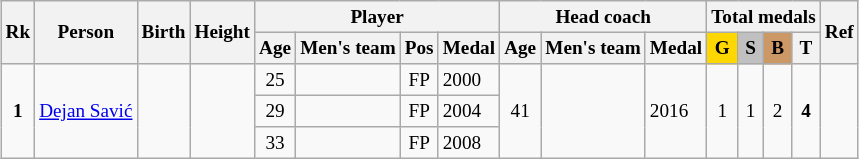<table class="wikitable sortable" style="text-align: center; font-size: 80%; margin-left: 1em;">
<tr>
<th rowspan="2">Rk</th>
<th rowspan="2">Person</th>
<th rowspan="2">Birth</th>
<th rowspan="2">Height</th>
<th colspan="4">Player</th>
<th colspan="3">Head coach</th>
<th colspan="4">Total medals</th>
<th rowspan="2" class="unsortable">Ref</th>
</tr>
<tr>
<th>Age</th>
<th>Men's team</th>
<th>Pos</th>
<th>Medal</th>
<th>Age</th>
<th>Men's team</th>
<th>Medal</th>
<th style="background-color: gold;">G</th>
<th style="background-color: silver;">S</th>
<th style="background-color: #cc9966;">B</th>
<th>T</th>
</tr>
<tr>
<td rowspan="3"><strong>1</strong></td>
<td rowspan="3" style="text-align: left;" data-sort-value="Savić, Dejan"><a href='#'>Dejan Savić</a></td>
<td rowspan="3"></td>
<td rowspan="3"></td>
<td>25</td>
<td style="text-align: left;" data-sort-value="Yugoslavia, FR"></td>
<td>FP</td>
<td style="text-align: left;">2000 </td>
<td rowspan="3">41</td>
<td rowspan="3" style="text-align: left;"></td>
<td rowspan="3" style="text-align: left;">2016 </td>
<td rowspan="3">1</td>
<td rowspan="3">1</td>
<td rowspan="3">2</td>
<td rowspan="3"><strong>4</strong></td>
<td rowspan="3"></td>
</tr>
<tr>
<td>29</td>
<td style="text-align: left;"></td>
<td>FP</td>
<td style="text-align: left;">2004 </td>
</tr>
<tr>
<td>33</td>
<td style="text-align: left;"></td>
<td>FP</td>
<td style="text-align: left;">2008 </td>
</tr>
</table>
